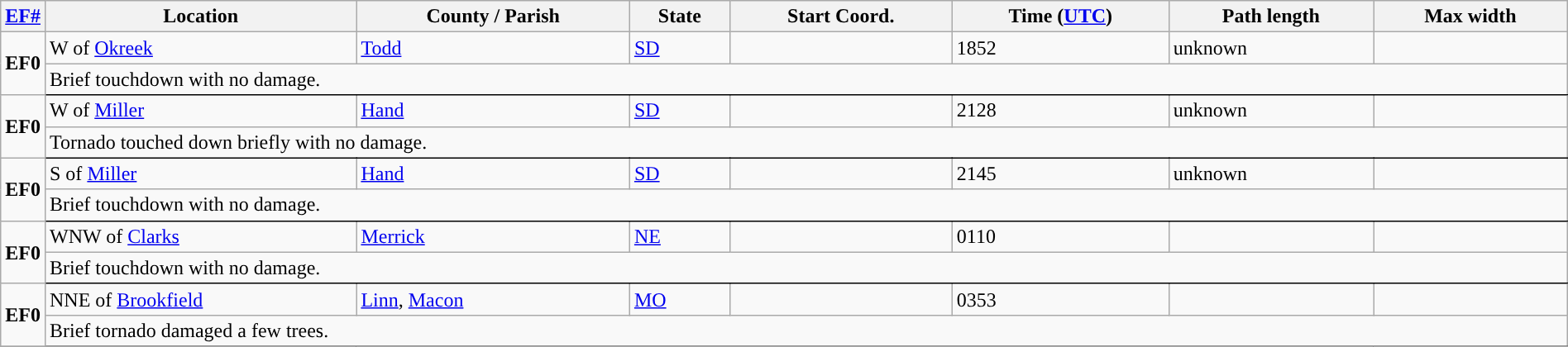<table class="wikitable sortable" style="width:100%;">
<tr>
<th scope="col" width="2%" align="center"><a href='#'>EF#</a></th>
<th scope="col" align="center" class="unsortable">Location</th>
<th scope="col" align="center" class="unsortable">County / Parish</th>
<th scope="col" align="center">State</th>
<th scope="col" align="center" data-sort-type="number">Start Coord.</th>
<th scope="col" align="center" data-sort-type="number">Time (<a href='#'>UTC</a>)</th>
<th scope="col" align="center" data-sort-type="number">Path length</th>
<th scope="col" align="center" data-sort-type="number">Max width</th>
</tr>
<tr>
<td rowspan="2" align="center"><strong>EF0</strong></td>
<td>W of <a href='#'>Okreek</a></td>
<td><a href='#'>Todd</a></td>
<td><a href='#'>SD</a></td>
<td></td>
<td>1852</td>
<td>unknown</td>
<td></td>
</tr>
<tr class="expand-child">
<td colspan="8" style=" border-bottom: 1px solid black;">Brief touchdown with no damage.</td>
</tr>
<tr>
<td rowspan="2" align="center"><strong>EF0</strong></td>
<td>W of <a href='#'>Miller</a></td>
<td><a href='#'>Hand</a></td>
<td><a href='#'>SD</a></td>
<td></td>
<td>2128</td>
<td>unknown</td>
<td></td>
</tr>
<tr class="expand-child">
<td colspan="8" style=" border-bottom: 1px solid black;">Tornado touched down briefly with no damage.</td>
</tr>
<tr>
<td rowspan="2" align="center"><strong>EF0</strong></td>
<td>S of <a href='#'>Miller</a></td>
<td><a href='#'>Hand</a></td>
<td><a href='#'>SD</a></td>
<td></td>
<td>2145</td>
<td>unknown</td>
<td></td>
</tr>
<tr class="expand-child">
<td colspan="8" style=" border-bottom: 1px solid black;">Brief touchdown with no damage.</td>
</tr>
<tr>
<td rowspan="2" align="center"><strong>EF0</strong></td>
<td>WNW of <a href='#'>Clarks</a></td>
<td><a href='#'>Merrick</a></td>
<td><a href='#'>NE</a></td>
<td></td>
<td>0110</td>
<td></td>
</tr>
<tr class="expand-child">
<td colspan="8" style=" border-bottom: 1px solid black;">Brief touchdown with no damage.</td>
</tr>
<tr>
<td rowspan="2" align="center"><strong>EF0</strong></td>
<td>NNE of <a href='#'>Brookfield</a></td>
<td><a href='#'>Linn</a>, <a href='#'>Macon</a></td>
<td><a href='#'>MO</a></td>
<td></td>
<td>0353</td>
<td></td>
<td></td>
</tr>
<tr class="expand-child">
<td colspan="8" style=" border-bottom: 1px solid black;">Brief tornado damaged a few trees.</td>
</tr>
<tr>
</tr>
</table>
